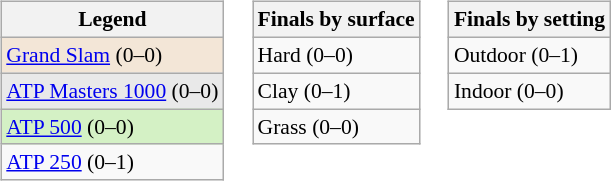<table>
<tr valign=top>
<td><br><table class="wikitable" style=font-size:90%>
<tr>
<th>Legend</th>
</tr>
<tr style="background:#f3e6d7;">
<td><a href='#'>Grand Slam</a> (0–0)</td>
</tr>
<tr style="background:#e9e9e9;">
<td><a href='#'>ATP Masters 1000</a> (0–0)</td>
</tr>
<tr style="background:#d4f1c5;">
<td><a href='#'>ATP 500</a> (0–0)</td>
</tr>
<tr>
<td><a href='#'>ATP 250</a> (0–1)</td>
</tr>
</table>
</td>
<td><br><table class="wikitable" style=font-size:90%>
<tr>
<th>Finals by surface</th>
</tr>
<tr>
<td>Hard (0–0)</td>
</tr>
<tr>
<td>Clay (0–1)</td>
</tr>
<tr>
<td>Grass (0–0)</td>
</tr>
</table>
</td>
<td><br><table class="wikitable" style=font-size:90%>
<tr>
<th>Finals by setting</th>
</tr>
<tr>
<td>Outdoor (0–1)</td>
</tr>
<tr>
<td>Indoor (0–0)</td>
</tr>
</table>
</td>
</tr>
</table>
